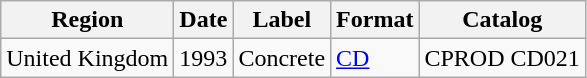<table class="wikitable">
<tr>
<th>Region</th>
<th>Date</th>
<th>Label</th>
<th>Format</th>
<th>Catalog</th>
</tr>
<tr>
<td>United Kingdom</td>
<td>1993</td>
<td>Concrete</td>
<td><a href='#'>CD</a></td>
<td>CPROD CD021</td>
</tr>
</table>
